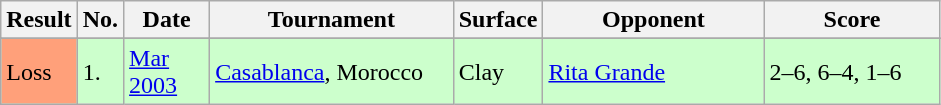<table class="sortable wikitable">
<tr>
<th>Result</th>
<th width=20 class="unsortable">No.</th>
<th width=50>Date</th>
<th width=155>Tournament</th>
<th width=50>Surface</th>
<th width=140>Opponent</th>
<th width=110 class="unsortable">Score</th>
</tr>
<tr>
</tr>
<tr bgcolor="#CCFFCC">
<td style="background:#ffa07a;">Loss</td>
<td>1.</td>
<td><a href='#'>Mar 2003</a></td>
<td><a href='#'>Casablanca</a>, Morocco</td>
<td>Clay</td>
<td> <a href='#'>Rita Grande</a></td>
<td>2–6, 6–4, 1–6</td>
</tr>
</table>
